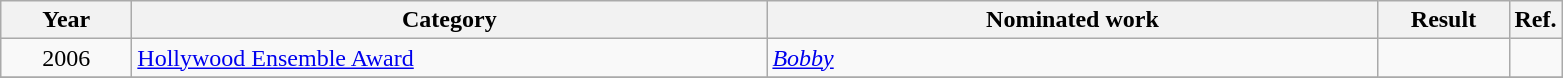<table class=wikitable>
<tr>
<th scope="col" style="width:5em;">Year</th>
<th scope="col" style="width:26em;">Category</th>
<th scope="col" style="width:25em;">Nominated work</th>
<th scope="col" style="width:5em;">Result</th>
<th>Ref.</th>
</tr>
<tr>
<td style="text-align:center;">2006</td>
<td><a href='#'>Hollywood Ensemble Award</a></td>
<td><em><a href='#'>Bobby</a></em></td>
<td></td>
<td></td>
</tr>
<tr>
</tr>
</table>
